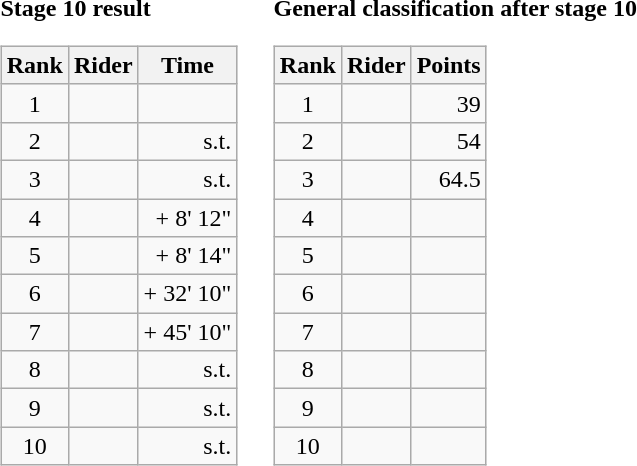<table>
<tr>
<td><strong>Stage 10 result</strong><br><table class="wikitable">
<tr>
<th scope="col">Rank</th>
<th scope="col">Rider</th>
<th scope="col">Time</th>
</tr>
<tr>
<td style="text-align:center;">1</td>
<td></td>
<td style="text-align:right;"></td>
</tr>
<tr>
<td style="text-align:center;">2</td>
<td></td>
<td style="text-align:right;">s.t.</td>
</tr>
<tr>
<td style="text-align:center;">3</td>
<td></td>
<td style="text-align:right;">s.t.</td>
</tr>
<tr>
<td style="text-align:center;">4</td>
<td></td>
<td style="text-align:right;">+ 8' 12"</td>
</tr>
<tr>
<td style="text-align:center;">5</td>
<td></td>
<td style="text-align:right;">+ 8' 14"</td>
</tr>
<tr>
<td style="text-align:center;">6</td>
<td></td>
<td style="text-align:right;">+ 32' 10"</td>
</tr>
<tr>
<td style="text-align:center;">7</td>
<td></td>
<td style="text-align:right;">+ 45' 10"</td>
</tr>
<tr>
<td style="text-align:center;">8</td>
<td></td>
<td style="text-align:right;">s.t.</td>
</tr>
<tr>
<td style="text-align:center;">9</td>
<td></td>
<td style="text-align:right;">s.t.</td>
</tr>
<tr>
<td style="text-align:center;">10</td>
<td></td>
<td style="text-align:right;">s.t.</td>
</tr>
</table>
</td>
<td></td>
<td><strong>General classification after stage 10</strong><br><table class="wikitable">
<tr>
<th scope="col">Rank</th>
<th scope="col">Rider</th>
<th scope="col">Points</th>
</tr>
<tr>
<td style="text-align:center;">1</td>
<td></td>
<td style="text-align:right;">39</td>
</tr>
<tr>
<td style="text-align:center;">2</td>
<td></td>
<td style="text-align:right;">54</td>
</tr>
<tr>
<td style="text-align:center;">3</td>
<td></td>
<td style="text-align:right;">64.5</td>
</tr>
<tr>
<td style="text-align:center;">4</td>
<td></td>
<td></td>
</tr>
<tr>
<td style="text-align:center;">5</td>
<td></td>
<td></td>
</tr>
<tr>
<td style="text-align:center;">6</td>
<td></td>
<td></td>
</tr>
<tr>
<td style="text-align:center;">7</td>
<td></td>
<td></td>
</tr>
<tr>
<td style="text-align:center;">8</td>
<td></td>
<td></td>
</tr>
<tr>
<td style="text-align:center;">9</td>
<td></td>
<td></td>
</tr>
<tr>
<td style="text-align:center;">10</td>
<td></td>
<td></td>
</tr>
</table>
</td>
</tr>
</table>
